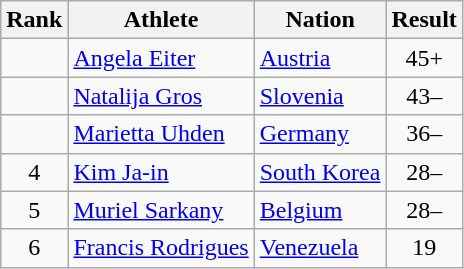<table class="wikitable sortable" style="text-align:center">
<tr>
<th>Rank</th>
<th>Athlete</th>
<th>Nation</th>
<th>Result</th>
</tr>
<tr>
<td></td>
<td align=left><a href='#'>Angela Eiter</a></td>
<td align=left> <a href='#'>Austria</a></td>
<td>45+</td>
</tr>
<tr>
<td></td>
<td align=left><a href='#'>Natalija Gros</a></td>
<td align=left> <a href='#'>Slovenia</a></td>
<td>43–</td>
</tr>
<tr>
<td></td>
<td align=left><a href='#'>Marietta Uhden</a></td>
<td align=left> <a href='#'>Germany</a></td>
<td>36–</td>
</tr>
<tr>
<td>4</td>
<td align=left><a href='#'>Kim Ja-in</a></td>
<td align=left> <a href='#'>South Korea</a></td>
<td>28–</td>
</tr>
<tr>
<td>5</td>
<td align=left><a href='#'>Muriel Sarkany</a></td>
<td align=left> <a href='#'>Belgium</a></td>
<td>28–</td>
</tr>
<tr>
<td>6</td>
<td align=left><a href='#'>Francis Rodrigues</a></td>
<td align=left> <a href='#'>Venezuela</a></td>
<td>19</td>
</tr>
</table>
